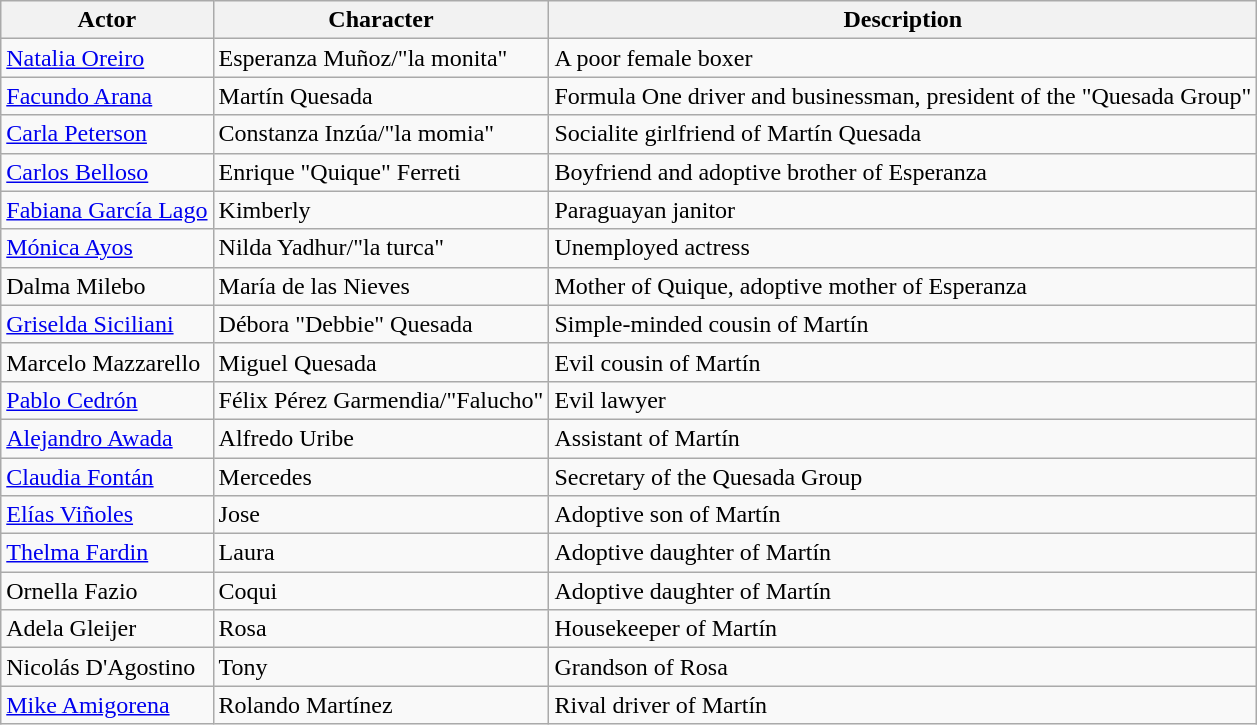<table class="wikitable">
<tr>
<th scope="col">Actor</th>
<th scope="col">Character</th>
<th scope="col">Description</th>
</tr>
<tr>
<td scope="row"><a href='#'>Natalia Oreiro</a></td>
<td>Esperanza Muñoz/"la monita"</td>
<td>A poor female boxer</td>
</tr>
<tr>
<td scope="row"><a href='#'>Facundo Arana</a></td>
<td>Martín Quesada</td>
<td>Formula One driver and businessman, president of the "Quesada Group"</td>
</tr>
<tr>
<td scope="row"><a href='#'>Carla Peterson</a></td>
<td>Constanza Inzúa/"la momia"</td>
<td>Socialite girlfriend of Martín Quesada</td>
</tr>
<tr>
<td scope="row"><a href='#'>Carlos Belloso</a></td>
<td>Enrique "Quique" Ferreti</td>
<td>Boyfriend and adoptive brother of Esperanza</td>
</tr>
<tr>
<td scope="row"><a href='#'>Fabiana García Lago</a></td>
<td>Kimberly</td>
<td>Paraguayan janitor</td>
</tr>
<tr>
<td scope="row"><a href='#'>Mónica Ayos</a></td>
<td>Nilda Yadhur/"la turca"</td>
<td>Unemployed actress</td>
</tr>
<tr>
<td scope="row">Dalma Milebo</td>
<td>María de las Nieves</td>
<td>Mother of Quique, adoptive mother of Esperanza</td>
</tr>
<tr>
<td scope="row"><a href='#'>Griselda Siciliani</a></td>
<td>Débora "Debbie" Quesada</td>
<td>Simple-minded cousin of Martín</td>
</tr>
<tr>
<td scope="row">Marcelo Mazzarello</td>
<td>Miguel Quesada</td>
<td>Evil cousin of Martín</td>
</tr>
<tr>
<td scope="row"><a href='#'>Pablo Cedrón</a></td>
<td>Félix Pérez Garmendia/"Falucho"</td>
<td>Evil lawyer</td>
</tr>
<tr>
<td scope="row"><a href='#'>Alejandro Awada</a></td>
<td>Alfredo Uribe</td>
<td>Assistant of Martín</td>
</tr>
<tr>
<td scope="row"><a href='#'>Claudia Fontán</a></td>
<td>Mercedes</td>
<td>Secretary of the Quesada Group</td>
</tr>
<tr>
<td scope="row"><a href='#'>Elías Viñoles</a></td>
<td>Jose</td>
<td>Adoptive son of Martín</td>
</tr>
<tr>
<td scope="row"><a href='#'>Thelma Fardin</a></td>
<td>Laura</td>
<td>Adoptive daughter of Martín</td>
</tr>
<tr>
<td scope="row">Ornella Fazio</td>
<td>Coqui</td>
<td>Adoptive daughter of Martín</td>
</tr>
<tr>
<td scope="row">Adela Gleijer</td>
<td>Rosa</td>
<td>Housekeeper of Martín</td>
</tr>
<tr>
<td scope="row">Nicolás D'Agostino</td>
<td>Tony</td>
<td>Grandson of Rosa</td>
</tr>
<tr>
<td scope="row"><a href='#'>Mike Amigorena</a></td>
<td>Rolando Martínez</td>
<td>Rival driver of Martín</td>
</tr>
</table>
